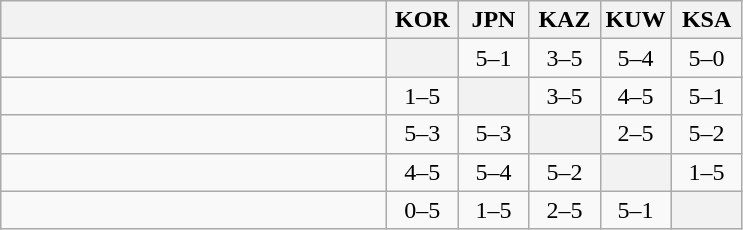<table class="wikitable" style="text-align:center">
<tr>
<th width="250"> </th>
<th width="40">KOR</th>
<th width="40">JPN</th>
<th width="40">KAZ</th>
<th width="40">KUW</th>
<th width="40">KSA</th>
</tr>
<tr>
<td align=left></td>
<th></th>
<td>5–1</td>
<td>3–5</td>
<td>5–4</td>
<td>5–0</td>
</tr>
<tr>
<td align=left></td>
<td>1–5</td>
<th></th>
<td>3–5</td>
<td>4–5</td>
<td>5–1</td>
</tr>
<tr>
<td align=left></td>
<td>5–3</td>
<td>5–3</td>
<th></th>
<td>2–5</td>
<td>5–2</td>
</tr>
<tr>
<td align=left></td>
<td>4–5</td>
<td>5–4</td>
<td>5–2</td>
<th></th>
<td>1–5</td>
</tr>
<tr>
<td align=left></td>
<td>0–5</td>
<td>1–5</td>
<td>2–5</td>
<td>5–1</td>
<th></th>
</tr>
</table>
